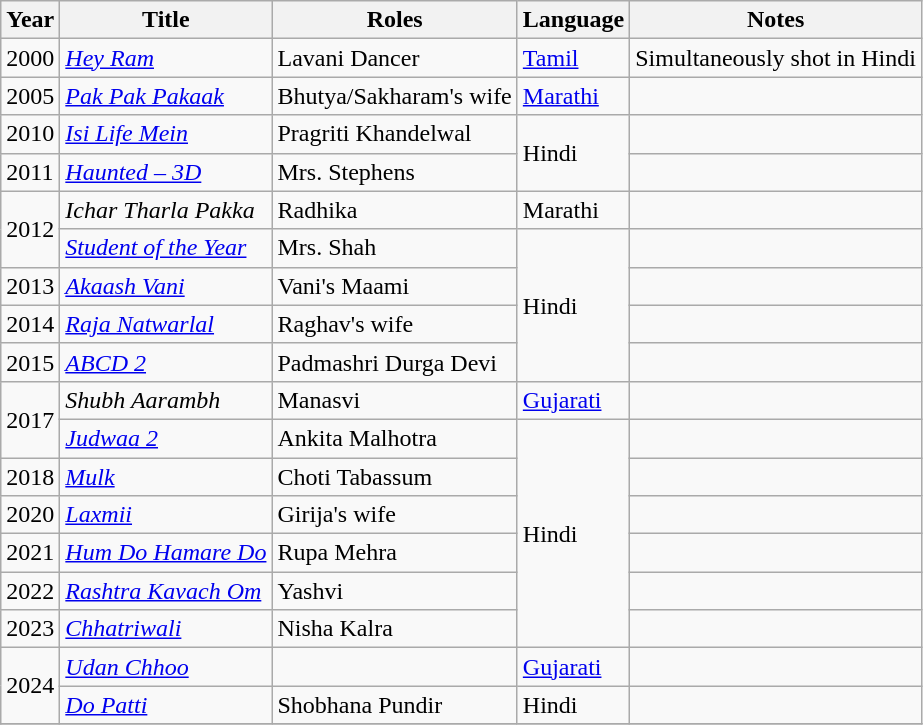<table class="wikitable sortable">
<tr>
<th>Year</th>
<th>Title</th>
<th>Roles</th>
<th>Language</th>
<th class="unsortable">Notes</th>
</tr>
<tr>
<td>2000</td>
<td><em><a href='#'>Hey Ram</a></em></td>
<td>Lavani Dancer</td>
<td><a href='#'>Tamil</a></td>
<td>Simultaneously shot in Hindi</td>
</tr>
<tr>
<td>2005</td>
<td><em><a href='#'>Pak Pak Pakaak</a></em></td>
<td>Bhutya/Sakharam's wife</td>
<td><a href='#'>Marathi</a></td>
<td></td>
</tr>
<tr>
<td>2010</td>
<td><em><a href='#'>Isi Life Mein</a></em></td>
<td>Pragriti Khandelwal</td>
<td rowspan=2>Hindi</td>
<td></td>
</tr>
<tr>
<td>2011</td>
<td><em><a href='#'>Haunted – 3D</a></em></td>
<td>Mrs. Stephens</td>
<td></td>
</tr>
<tr>
<td rowspan=2>2012</td>
<td><em>Ichar Tharla Pakka</em></td>
<td>Radhika</td>
<td>Marathi</td>
<td></td>
</tr>
<tr>
<td><em><a href='#'>Student of the Year</a></em></td>
<td>Mrs. Shah</td>
<td rowspan=4>Hindi</td>
<td></td>
</tr>
<tr>
<td>2013</td>
<td><em><a href='#'>Akaash Vani</a></em></td>
<td>Vani's Maami</td>
<td></td>
</tr>
<tr>
<td>2014</td>
<td><em><a href='#'>Raja Natwarlal</a></em></td>
<td>Raghav's wife</td>
<td></td>
</tr>
<tr>
<td>2015</td>
<td><em><a href='#'>ABCD 2</a></em></td>
<td>Padmashri Durga Devi</td>
<td></td>
</tr>
<tr>
<td rowspan=2>2017</td>
<td><em>Shubh Aarambh</em></td>
<td>Manasvi</td>
<td><a href='#'>Gujarati</a></td>
<td></td>
</tr>
<tr>
<td><em><a href='#'>Judwaa 2</a></em></td>
<td>Ankita Malhotra</td>
<td rowspan=6>Hindi</td>
<td></td>
</tr>
<tr>
<td>2018</td>
<td><em><a href='#'>Mulk</a></em></td>
<td>Choti Tabassum</td>
<td></td>
</tr>
<tr>
<td>2020</td>
<td><em><a href='#'>Laxmii</a></em></td>
<td>Girija's wife</td>
<td></td>
</tr>
<tr>
<td>2021</td>
<td><em><a href='#'>Hum Do Hamare Do</a></em></td>
<td>Rupa Mehra</td>
<td></td>
</tr>
<tr>
<td>2022</td>
<td><em><a href='#'>Rashtra Kavach Om</a></em></td>
<td>Yashvi</td>
<td></td>
</tr>
<tr>
<td>2023</td>
<td><em><a href='#'>Chhatriwali</a></em></td>
<td>Nisha Kalra</td>
<td></td>
</tr>
<tr>
<td rowspan=2>2024</td>
<td><em><a href='#'>Udan Chhoo</a></em></td>
<td></td>
<td><a href='#'>Gujarati</a></td>
<td></td>
</tr>
<tr>
<td><em><a href='#'>Do Patti</a></em></td>
<td>Shobhana Pundir</td>
<td>Hindi</td>
<td></td>
</tr>
<tr>
</tr>
</table>
